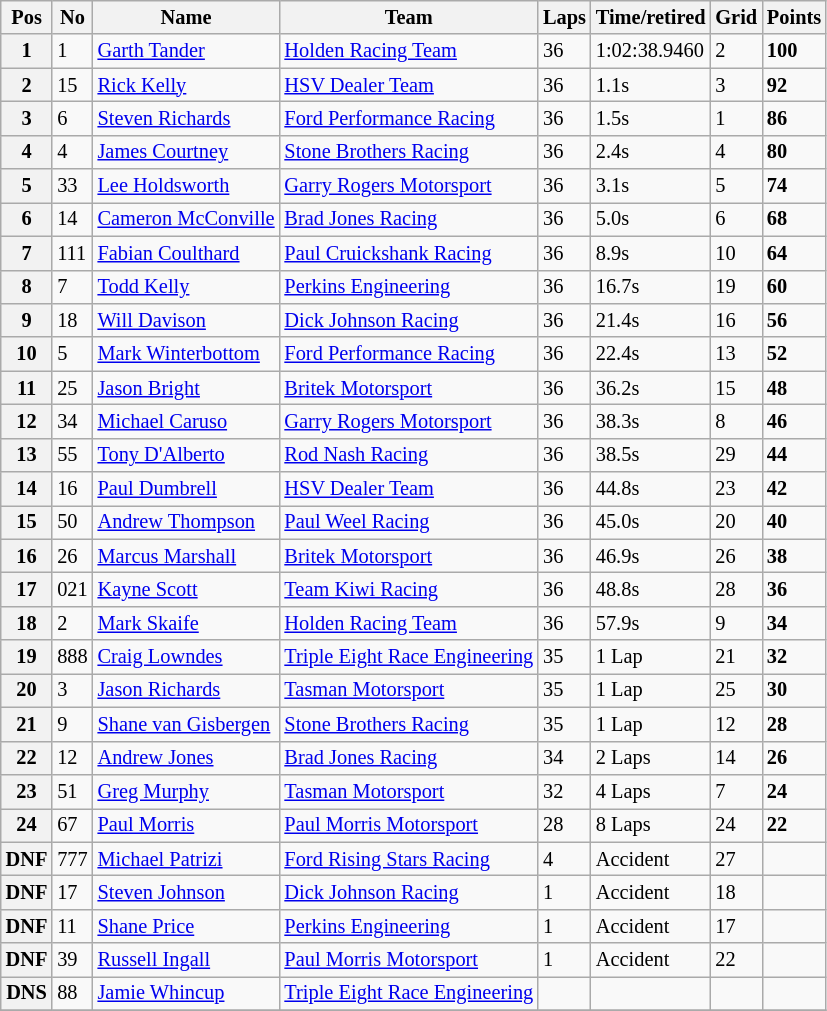<table class="wikitable" style="font-size: 85%;">
<tr>
<th>Pos</th>
<th>No</th>
<th>Name</th>
<th>Team</th>
<th>Laps</th>
<th>Time/retired</th>
<th>Grid</th>
<th>Points</th>
</tr>
<tr>
<th>1</th>
<td>1</td>
<td> <a href='#'>Garth Tander</a></td>
<td><a href='#'>Holden Racing Team</a></td>
<td>36</td>
<td>1:02:38.9460</td>
<td>2</td>
<td><strong>100</strong></td>
</tr>
<tr>
<th>2</th>
<td>15</td>
<td> <a href='#'>Rick Kelly</a></td>
<td><a href='#'>HSV Dealer Team</a></td>
<td>36</td>
<td>1.1s</td>
<td>3</td>
<td><strong>92</strong></td>
</tr>
<tr>
<th>3</th>
<td>6</td>
<td> <a href='#'>Steven Richards</a></td>
<td><a href='#'>Ford Performance Racing</a></td>
<td>36</td>
<td>1.5s</td>
<td>1</td>
<td><strong>86</strong></td>
</tr>
<tr>
<th>4</th>
<td>4</td>
<td> <a href='#'>James Courtney</a></td>
<td><a href='#'>Stone Brothers Racing</a></td>
<td>36</td>
<td>2.4s</td>
<td>4</td>
<td><strong>80</strong></td>
</tr>
<tr>
<th>5</th>
<td>33</td>
<td> <a href='#'>Lee Holdsworth</a></td>
<td><a href='#'>Garry Rogers Motorsport</a></td>
<td>36</td>
<td>3.1s</td>
<td>5</td>
<td><strong>74</strong></td>
</tr>
<tr>
<th>6</th>
<td>14</td>
<td> <a href='#'>Cameron McConville</a></td>
<td><a href='#'>Brad Jones Racing</a></td>
<td>36</td>
<td>5.0s</td>
<td>6</td>
<td><strong>68</strong></td>
</tr>
<tr>
<th>7</th>
<td>111</td>
<td> <a href='#'>Fabian Coulthard</a></td>
<td><a href='#'>Paul Cruickshank Racing</a></td>
<td>36</td>
<td>8.9s</td>
<td>10</td>
<td><strong>64</strong></td>
</tr>
<tr>
<th>8</th>
<td>7</td>
<td> <a href='#'>Todd Kelly</a></td>
<td><a href='#'>Perkins Engineering</a></td>
<td>36</td>
<td>16.7s</td>
<td>19</td>
<td><strong>60</strong></td>
</tr>
<tr>
<th>9</th>
<td>18</td>
<td> <a href='#'>Will Davison</a></td>
<td><a href='#'>Dick Johnson Racing</a></td>
<td>36</td>
<td>21.4s</td>
<td>16</td>
<td><strong>56</strong></td>
</tr>
<tr>
<th>10</th>
<td>5</td>
<td> <a href='#'>Mark Winterbottom</a></td>
<td><a href='#'>Ford Performance Racing</a></td>
<td>36</td>
<td>22.4s</td>
<td>13</td>
<td><strong>52</strong></td>
</tr>
<tr>
<th>11</th>
<td>25</td>
<td> <a href='#'>Jason Bright</a></td>
<td><a href='#'>Britek Motorsport</a></td>
<td>36</td>
<td>36.2s</td>
<td>15</td>
<td><strong>48</strong></td>
</tr>
<tr>
<th>12</th>
<td>34</td>
<td> <a href='#'>Michael Caruso</a></td>
<td><a href='#'>Garry Rogers Motorsport</a></td>
<td>36</td>
<td>38.3s</td>
<td>8</td>
<td><strong>46</strong></td>
</tr>
<tr>
<th>13</th>
<td>55</td>
<td> <a href='#'>Tony D'Alberto</a></td>
<td><a href='#'>Rod Nash Racing</a></td>
<td>36</td>
<td>38.5s</td>
<td>29</td>
<td><strong>44</strong></td>
</tr>
<tr>
<th>14</th>
<td>16</td>
<td> <a href='#'>Paul Dumbrell</a></td>
<td><a href='#'>HSV Dealer Team</a></td>
<td>36</td>
<td>44.8s</td>
<td>23</td>
<td><strong>42</strong></td>
</tr>
<tr>
<th>15</th>
<td>50</td>
<td> <a href='#'>Andrew Thompson</a></td>
<td><a href='#'>Paul Weel Racing</a></td>
<td>36</td>
<td>45.0s</td>
<td>20</td>
<td><strong>40</strong></td>
</tr>
<tr>
<th>16</th>
<td>26</td>
<td> <a href='#'>Marcus Marshall</a></td>
<td><a href='#'>Britek Motorsport</a></td>
<td>36</td>
<td>46.9s</td>
<td>26</td>
<td><strong>38</strong></td>
</tr>
<tr>
<th>17</th>
<td>021</td>
<td> <a href='#'>Kayne Scott</a></td>
<td><a href='#'>Team Kiwi Racing</a></td>
<td>36</td>
<td>48.8s</td>
<td>28</td>
<td><strong>36</strong></td>
</tr>
<tr>
<th>18</th>
<td>2</td>
<td> <a href='#'>Mark Skaife</a></td>
<td><a href='#'>Holden Racing Team</a></td>
<td>36</td>
<td>57.9s</td>
<td>9</td>
<td><strong>34</strong></td>
</tr>
<tr>
<th>19</th>
<td>888</td>
<td> <a href='#'>Craig Lowndes</a></td>
<td><a href='#'>Triple Eight Race Engineering</a></td>
<td>35</td>
<td> 1 Lap</td>
<td>21</td>
<td><strong>32</strong></td>
</tr>
<tr>
<th>20</th>
<td>3</td>
<td> <a href='#'>Jason Richards</a></td>
<td><a href='#'>Tasman Motorsport</a></td>
<td>35</td>
<td> 1 Lap</td>
<td>25</td>
<td><strong>30</strong></td>
</tr>
<tr>
<th>21</th>
<td>9</td>
<td> <a href='#'>Shane van Gisbergen</a></td>
<td><a href='#'>Stone Brothers Racing</a></td>
<td>35</td>
<td>1 Lap</td>
<td>12</td>
<td><strong>28</strong></td>
</tr>
<tr>
<th>22</th>
<td>12</td>
<td> <a href='#'>Andrew Jones</a></td>
<td><a href='#'>Brad Jones Racing</a></td>
<td>34</td>
<td> 2 Laps</td>
<td>14</td>
<td><strong>26</strong></td>
</tr>
<tr>
<th>23</th>
<td>51</td>
<td> <a href='#'>Greg Murphy</a></td>
<td><a href='#'>Tasman Motorsport</a></td>
<td>32</td>
<td> 4 Laps</td>
<td>7</td>
<td><strong>24</strong></td>
</tr>
<tr>
<th>24</th>
<td>67</td>
<td> <a href='#'>Paul Morris</a></td>
<td><a href='#'>Paul Morris Motorsport</a></td>
<td>28</td>
<td> 8 Laps</td>
<td>24</td>
<td><strong>22</strong></td>
</tr>
<tr>
<th>DNF</th>
<td>777</td>
<td> <a href='#'>Michael Patrizi</a></td>
<td><a href='#'>Ford Rising Stars Racing</a></td>
<td>4</td>
<td>Accident</td>
<td>27</td>
<td></td>
</tr>
<tr>
<th>DNF</th>
<td>17</td>
<td> <a href='#'>Steven Johnson</a></td>
<td><a href='#'>Dick Johnson Racing</a></td>
<td>1</td>
<td>Accident</td>
<td>18</td>
<td></td>
</tr>
<tr>
<th>DNF</th>
<td>11</td>
<td> <a href='#'>Shane Price</a></td>
<td><a href='#'>Perkins Engineering</a></td>
<td>1</td>
<td>Accident</td>
<td>17</td>
<td></td>
</tr>
<tr>
<th>DNF</th>
<td>39</td>
<td> <a href='#'>Russell Ingall</a></td>
<td><a href='#'>Paul Morris Motorsport</a></td>
<td>1</td>
<td>Accident</td>
<td>22</td>
<td></td>
</tr>
<tr>
<th>DNS</th>
<td>88</td>
<td> <a href='#'>Jamie Whincup</a></td>
<td><a href='#'>Triple Eight Race Engineering</a></td>
<td></td>
<td></td>
<td></td>
<td></td>
</tr>
<tr>
</tr>
</table>
